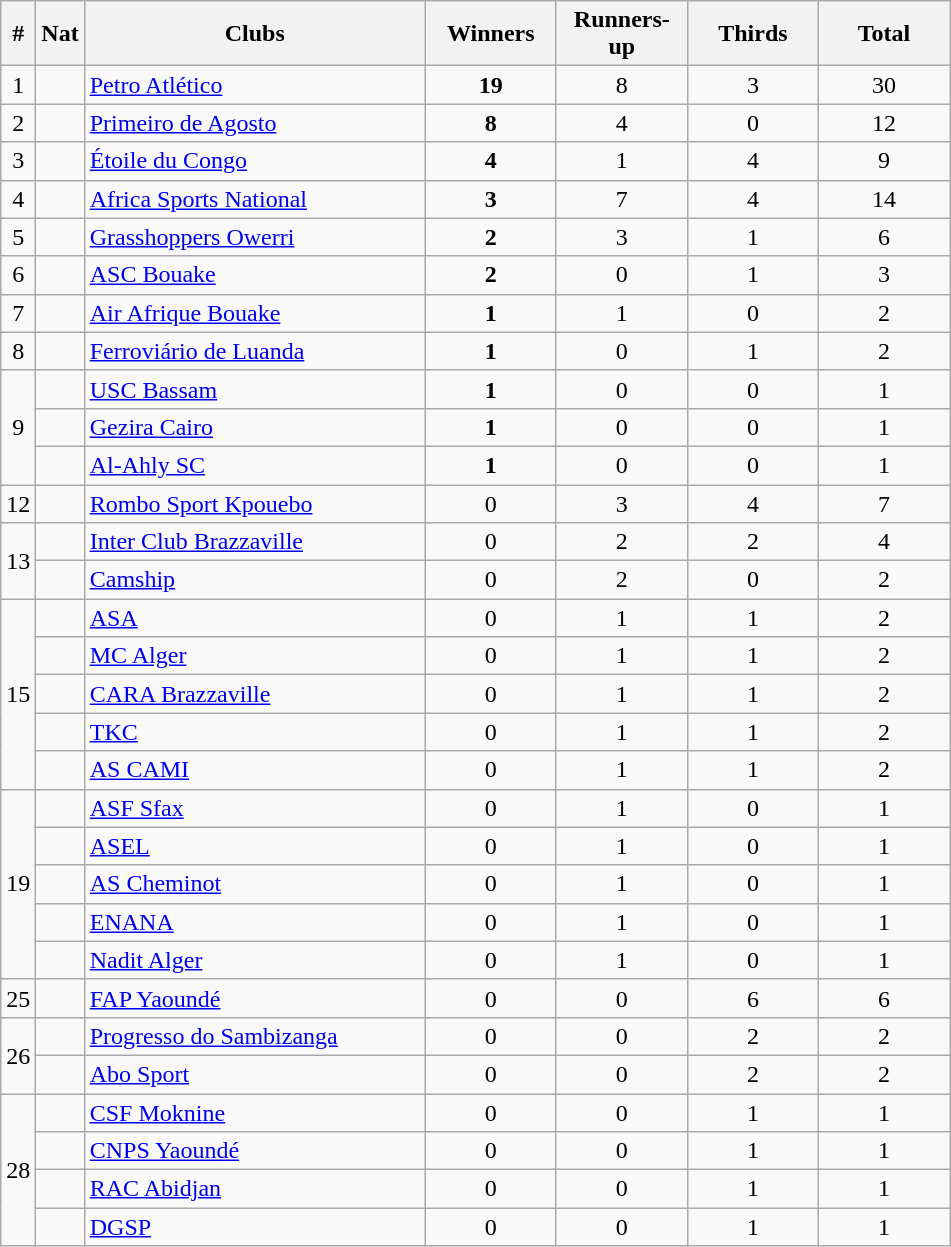<table class="wikitable plainrowheaders sortable">
<tr>
<th width=10>#</th>
<th width=20>Nat</th>
<th width=220>Clubs</th>
<th width=80>Winners</th>
<th width=80>Runners-up</th>
<th width=80>Thirds</th>
<th width=80>Total</th>
</tr>
<tr>
<td align=center>1</td>
<td></td>
<td><a href='#'>Petro Atlético</a></td>
<td align=center><strong>19</strong></td>
<td align=center>8</td>
<td align=center>3</td>
<td align=center>30</td>
</tr>
<tr>
<td align=center>2</td>
<td></td>
<td><a href='#'>Primeiro de Agosto</a></td>
<td align=center><strong>8</strong></td>
<td align=center>4</td>
<td align=center>0</td>
<td align=center>12</td>
</tr>
<tr>
<td align=center>3</td>
<td></td>
<td><a href='#'>Étoile du Congo</a></td>
<td align=center><strong>4</strong></td>
<td align=center>1</td>
<td align=center>4</td>
<td align=center>9</td>
</tr>
<tr>
<td align=center>4</td>
<td></td>
<td><a href='#'>Africa Sports National</a></td>
<td align=center><strong>3</strong></td>
<td align=center>7</td>
<td align=center>4</td>
<td align=center>14</td>
</tr>
<tr>
<td align=center>5</td>
<td></td>
<td><a href='#'>Grasshoppers Owerri</a></td>
<td align=center><strong>2</strong></td>
<td align=center>3</td>
<td align=center>1</td>
<td align=center>6</td>
</tr>
<tr>
<td align=center>6</td>
<td></td>
<td><a href='#'>ASC Bouake</a></td>
<td align=center><strong>2</strong></td>
<td align=center>0</td>
<td align=center>1</td>
<td align=center>3</td>
</tr>
<tr>
<td align=center>7</td>
<td></td>
<td><a href='#'>Air Afrique Bouake</a></td>
<td align=center><strong>1</strong></td>
<td align=center>1</td>
<td align=center>0</td>
<td align=center>2</td>
</tr>
<tr>
<td align=center>8</td>
<td></td>
<td><a href='#'>Ferroviário de Luanda</a></td>
<td align=center><strong>1</strong></td>
<td align=center>0</td>
<td align=center>1</td>
<td align=center>2</td>
</tr>
<tr>
<td align=center rowspan=3>9</td>
<td></td>
<td><a href='#'>USC Bassam</a></td>
<td align=center><strong>1</strong></td>
<td align=center>0</td>
<td align=center>0</td>
<td align=center>1</td>
</tr>
<tr>
<td></td>
<td><a href='#'>Gezira Cairo</a></td>
<td align=center><strong>1</strong></td>
<td align=center>0</td>
<td align=center>0</td>
<td align=center>1</td>
</tr>
<tr>
<td></td>
<td><a href='#'>Al-Ahly SC</a></td>
<td align=center><strong>1</strong></td>
<td align=center>0</td>
<td align=center>0</td>
<td align=center>1</td>
</tr>
<tr>
<td align=center>12</td>
<td></td>
<td><a href='#'>Rombo Sport Kpouebo</a></td>
<td align=center>0</td>
<td align=center>3</td>
<td align=center>4</td>
<td align=center>7</td>
</tr>
<tr>
<td align=center rowspan=2>13</td>
<td></td>
<td><a href='#'>Inter Club Brazzaville</a></td>
<td align=center>0</td>
<td align=center>2</td>
<td align=center>2</td>
<td align=center>4</td>
</tr>
<tr>
<td></td>
<td><a href='#'>Camship</a></td>
<td align=center>0</td>
<td align=center>2</td>
<td align=center>0</td>
<td align=center>2</td>
</tr>
<tr>
<td align=center rowspan=5>15</td>
<td></td>
<td><a href='#'>ASA</a></td>
<td align=center>0</td>
<td align=center>1</td>
<td align=center>1</td>
<td align=center>2</td>
</tr>
<tr>
<td></td>
<td><a href='#'>MC Alger</a></td>
<td align=center>0</td>
<td align=center>1</td>
<td align=center>1</td>
<td align=center>2</td>
</tr>
<tr>
<td></td>
<td><a href='#'>CARA Brazzaville</a></td>
<td align=center>0</td>
<td align=center>1</td>
<td align=center>1</td>
<td align=center>2</td>
</tr>
<tr>
<td></td>
<td><a href='#'>TKC</a></td>
<td align=center>0</td>
<td align=center>1</td>
<td align=center>1</td>
<td align=center>2</td>
</tr>
<tr>
<td></td>
<td><a href='#'>AS CAMI</a></td>
<td align=center>0</td>
<td align=center>1</td>
<td align=center>1</td>
<td align=center>2</td>
</tr>
<tr>
<td align=center rowspan=5>19</td>
<td></td>
<td><a href='#'>ASF Sfax</a></td>
<td align=center>0</td>
<td align=center>1</td>
<td align=center>0</td>
<td align=center>1</td>
</tr>
<tr>
<td></td>
<td><a href='#'>ASEL</a></td>
<td align=center>0</td>
<td align=center>1</td>
<td align=center>0</td>
<td align=center>1</td>
</tr>
<tr>
<td></td>
<td><a href='#'>AS Cheminot</a></td>
<td align=center>0</td>
<td align=center>1</td>
<td align=center>0</td>
<td align=center>1</td>
</tr>
<tr>
<td></td>
<td><a href='#'>ENANA</a></td>
<td align=center>0</td>
<td align=center>1</td>
<td align=center>0</td>
<td align=center>1</td>
</tr>
<tr>
<td></td>
<td><a href='#'>Nadit Alger</a></td>
<td align=center>0</td>
<td align=center>1</td>
<td align=center>0</td>
<td align=center>1</td>
</tr>
<tr>
<td align=center>25</td>
<td></td>
<td><a href='#'>FAP Yaoundé</a></td>
<td align=center>0</td>
<td align=center>0</td>
<td align=center>6</td>
<td align=center>6</td>
</tr>
<tr>
<td align=center rowspan=2>26</td>
<td></td>
<td><a href='#'>Progresso do Sambizanga</a></td>
<td align=center>0</td>
<td align=center>0</td>
<td align=center>2</td>
<td align=center>2</td>
</tr>
<tr>
<td></td>
<td><a href='#'>Abo Sport</a></td>
<td align=center>0</td>
<td align=center>0</td>
<td align=center>2</td>
<td align=center>2</td>
</tr>
<tr>
<td align=center rowspan=4>28</td>
<td></td>
<td><a href='#'>CSF Moknine</a></td>
<td align=center>0</td>
<td align=center>0</td>
<td align=center>1</td>
<td align=center>1</td>
</tr>
<tr>
<td></td>
<td><a href='#'>CNPS Yaoundé</a></td>
<td align=center>0</td>
<td align=center>0</td>
<td align=center>1</td>
<td align=center>1</td>
</tr>
<tr>
<td></td>
<td><a href='#'>RAC Abidjan</a></td>
<td align=center>0</td>
<td align=center>0</td>
<td align=center>1</td>
<td align=center>1</td>
</tr>
<tr>
<td></td>
<td><a href='#'>DGSP</a></td>
<td align=center>0</td>
<td align=center>0</td>
<td align=center>1</td>
<td align=center>1</td>
</tr>
</table>
